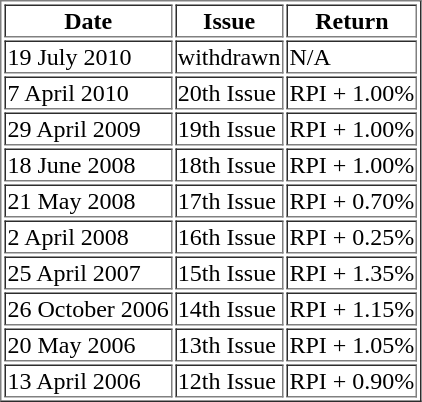<table border="1">
<tr>
<th>Date</th>
<th>Issue</th>
<th>Return</th>
</tr>
<tr>
<td>19 July 2010</td>
<td>withdrawn</td>
<td>N/A</td>
</tr>
<tr>
<td>7 April 2010</td>
<td>20th Issue</td>
<td>RPI + 1.00%</td>
</tr>
<tr>
<td>29 April 2009</td>
<td>19th Issue</td>
<td>RPI + 1.00%</td>
</tr>
<tr>
<td>18 June 2008</td>
<td>18th Issue</td>
<td>RPI + 1.00%</td>
</tr>
<tr>
<td>21 May 2008</td>
<td>17th Issue</td>
<td>RPI + 0.70%</td>
</tr>
<tr>
<td>2 April 2008</td>
<td>16th Issue</td>
<td>RPI + 0.25%</td>
</tr>
<tr>
<td>25 April 2007</td>
<td>15th Issue</td>
<td>RPI + 1.35%</td>
</tr>
<tr>
<td>26 October 2006</td>
<td>14th Issue</td>
<td>RPI + 1.15%</td>
</tr>
<tr>
<td>20 May 2006</td>
<td>13th Issue</td>
<td>RPI + 1.05%</td>
</tr>
<tr>
<td>13 April 2006</td>
<td>12th Issue</td>
<td>RPI + 0.90%</td>
</tr>
</table>
